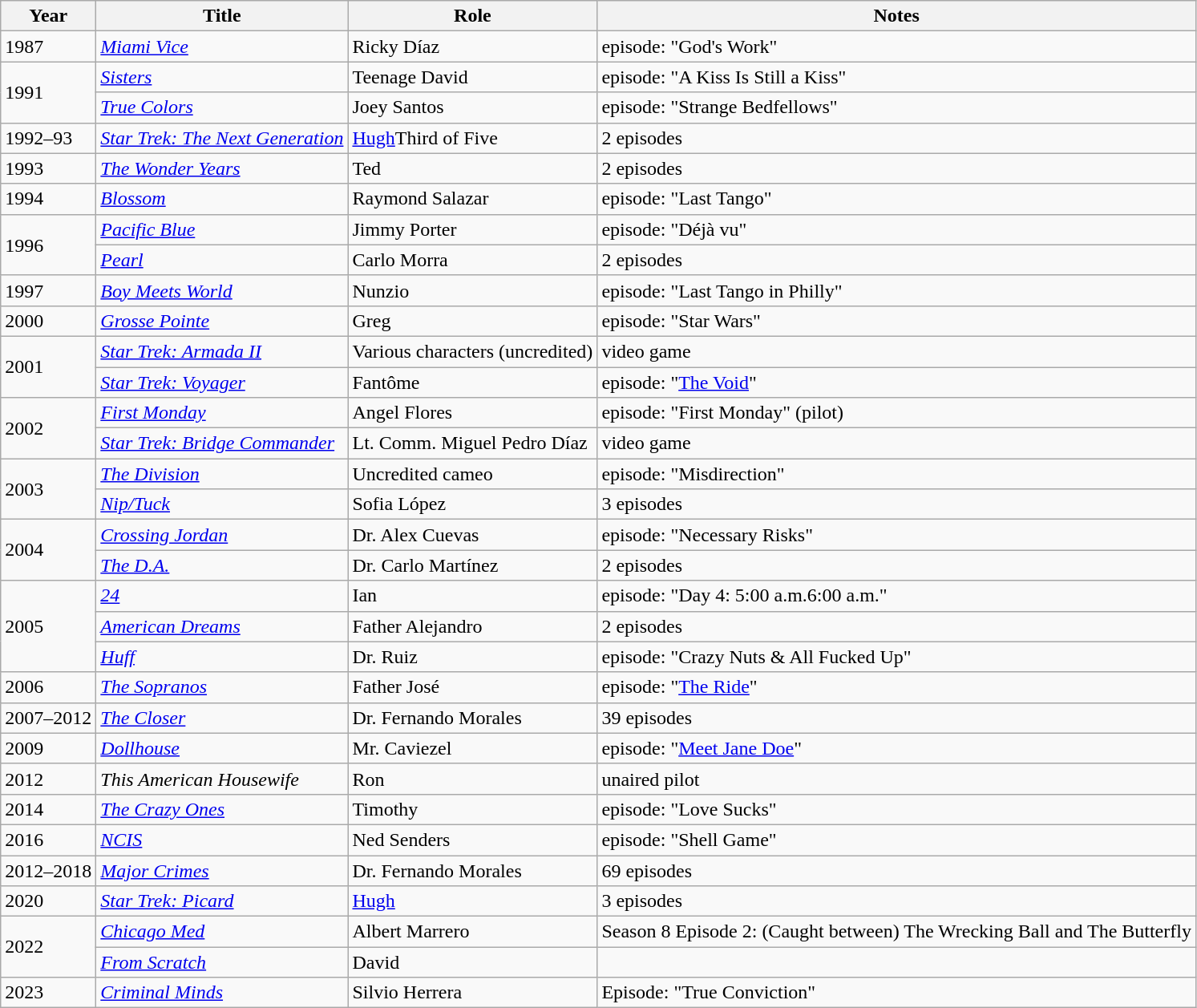<table class="wikitable sortable">
<tr>
<th>Year</th>
<th>Title</th>
<th>Role</th>
<th>Notes</th>
</tr>
<tr>
<td>1987</td>
<td><em><a href='#'>Miami Vice</a></em></td>
<td>Ricky Díaz</td>
<td>episode: "God's Work"</td>
</tr>
<tr>
<td rowspan="2">1991</td>
<td><a href='#'><em>Sisters</em></a></td>
<td>Teenage David</td>
<td>episode: "A Kiss Is Still a Kiss"</td>
</tr>
<tr>
<td><a href='#'><em>True Colors</em></a></td>
<td>Joey Santos</td>
<td>episode: "Strange Bedfellows"</td>
</tr>
<tr>
<td>1992–93</td>
<td><em><a href='#'>Star Trek: The Next Generation</a></em></td>
<td><a href='#'>Hugh</a>Third of Five</td>
<td>2 episodes</td>
</tr>
<tr>
<td>1993</td>
<td><em><a href='#'>The Wonder Years</a></em></td>
<td>Ted</td>
<td>2 episodes</td>
</tr>
<tr>
<td>1994</td>
<td><a href='#'><em>Blossom</em></a></td>
<td>Raymond Salazar</td>
<td>episode: "Last Tango"</td>
</tr>
<tr>
<td rowspan="2">1996</td>
<td><a href='#'><em>Pacific Blue</em></a></td>
<td>Jimmy Porter</td>
<td>episode: "Déjà vu"</td>
</tr>
<tr>
<td><a href='#'><em>Pearl</em></a></td>
<td>Carlo Morra</td>
<td>2 episodes</td>
</tr>
<tr>
<td>1997</td>
<td><em><a href='#'>Boy Meets World</a></em></td>
<td>Nunzio</td>
<td>episode: "Last Tango in Philly"</td>
</tr>
<tr>
<td>2000</td>
<td><a href='#'><em>Grosse Pointe</em></a></td>
<td>Greg</td>
<td>episode: "Star Wars"</td>
</tr>
<tr>
<td rowspan="2">2001</td>
<td><em><a href='#'>Star Trek: Armada II</a></em></td>
<td>Various characters (uncredited)</td>
<td>video game</td>
</tr>
<tr>
<td><em><a href='#'>Star Trek: Voyager</a></em></td>
<td>Fantôme</td>
<td>episode: "<a href='#'>The Void</a>"</td>
</tr>
<tr>
<td rowspan="2">2002</td>
<td><em><a href='#'>First Monday</a></em></td>
<td>Angel Flores</td>
<td>episode: "First Monday" (pilot)</td>
</tr>
<tr>
<td><em><a href='#'>Star Trek: Bridge Commander</a></em></td>
<td>Lt. Comm. Miguel Pedro Díaz</td>
<td>video game</td>
</tr>
<tr>
<td rowspan="2">2003</td>
<td><em><a href='#'>The Division</a></em></td>
<td>Uncredited cameo</td>
<td>episode: "Misdirection"</td>
</tr>
<tr>
<td><em><a href='#'>Nip/Tuck</a></em></td>
<td>Sofia López</td>
<td>3 episodes</td>
</tr>
<tr>
<td rowspan="2">2004</td>
<td><em><a href='#'>Crossing Jordan</a></em></td>
<td>Dr. Alex Cuevas</td>
<td>episode: "Necessary Risks"</td>
</tr>
<tr>
<td><a href='#'><em>The D.A.</em></a></td>
<td>Dr. Carlo Martínez</td>
<td>2 episodes</td>
</tr>
<tr>
<td rowspan="3">2005</td>
<td><a href='#'><em>24</em></a></td>
<td>Ian</td>
<td>episode: "Day 4: 5:00 a.m.6:00 a.m."</td>
</tr>
<tr>
<td><em><a href='#'>American Dreams</a></em></td>
<td>Father Alejandro</td>
<td>2 episodes</td>
</tr>
<tr>
<td><a href='#'><em>Huff</em></a></td>
<td>Dr. Ruiz</td>
<td>episode: "Crazy Nuts & All Fucked Up"</td>
</tr>
<tr>
<td>2006</td>
<td><em><a href='#'>The Sopranos</a></em></td>
<td>Father José</td>
<td>episode: "<a href='#'>The Ride</a>"</td>
</tr>
<tr>
<td>2007–2012</td>
<td><em><a href='#'>The Closer</a></em></td>
<td>Dr. Fernando Morales</td>
<td>39 episodes</td>
</tr>
<tr>
<td>2009</td>
<td><a href='#'><em>Dollhouse</em></a></td>
<td>Mr. Caviezel</td>
<td>episode: "<a href='#'>Meet Jane Doe</a>"</td>
</tr>
<tr>
<td>2012</td>
<td><em>This American Housewife</em></td>
<td>Ron</td>
<td>unaired pilot</td>
</tr>
<tr>
<td>2014</td>
<td><em><a href='#'>The Crazy Ones</a></em></td>
<td>Timothy</td>
<td>episode: "Love Sucks"</td>
</tr>
<tr>
<td>2016</td>
<td><a href='#'><em>NCIS</em></a></td>
<td>Ned Senders</td>
<td>episode: "Shell Game"</td>
</tr>
<tr>
<td>2012–2018</td>
<td><a href='#'><em>Major Crimes</em></a></td>
<td>Dr. Fernando Morales</td>
<td>69 episodes</td>
</tr>
<tr>
<td>2020</td>
<td><em><a href='#'>Star Trek: Picard</a></em></td>
<td><a href='#'>Hugh</a></td>
<td>3 episodes</td>
</tr>
<tr>
<td rowspan="2">2022</td>
<td><em><a href='#'>Chicago Med</a></em></td>
<td>Albert Marrero</td>
<td>Season 8 Episode 2: (Caught between) The Wrecking Ball and The Butterfly</td>
</tr>
<tr>
<td><a href='#'><em>From Scratch</em></a></td>
<td>David</td>
<td></td>
</tr>
<tr>
<td>2023</td>
<td><em><a href='#'>Criminal Minds</a></em></td>
<td>Silvio Herrera</td>
<td>Episode: "True Conviction"</td>
</tr>
</table>
